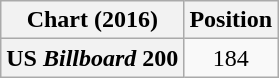<table class="wikitable plainrowheaders" style="text-align:center">
<tr>
<th scope="col">Chart (2016)</th>
<th scope="col">Position</th>
</tr>
<tr>
<th scope="row">US <em>Billboard</em> 200</th>
<td>184</td>
</tr>
</table>
